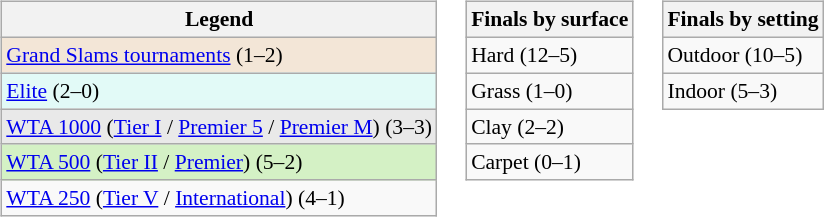<table>
<tr valign=top>
<td><br><table class=wikitable style=font-size:90%>
<tr>
<th>Legend</th>
</tr>
<tr>
<td bgcolor=#F3E6D7><a href='#'>Grand Slams tournaments</a> (1–2)</td>
</tr>
<tr>
<td bgcolor="#E2FAF7"><a href='#'>Elite</a> (2–0)</td>
</tr>
<tr>
<td bgcolor="#E9E9E9"><a href='#'>WTA 1000</a> (<a href='#'>Tier I</a> / <a href='#'>Premier 5</a> / <a href='#'>Premier M</a>) (3–3)</td>
</tr>
<tr>
<td bgcolor="#D4F1C5"><a href='#'>WTA 500</a> (<a href='#'>Tier II</a> / <a href='#'>Premier</a>) (5–2)</td>
</tr>
<tr>
<td><a href='#'>WTA 250</a> (<a href='#'>Tier V</a> / <a href='#'>International</a>) (4–1)</td>
</tr>
</table>
</td>
<td><br><table class=wikitable style=font-size:90%>
<tr>
<th>Finals by surface</th>
</tr>
<tr>
<td>Hard (12–5)</td>
</tr>
<tr>
<td>Grass (1–0)</td>
</tr>
<tr>
<td>Clay (2–2)</td>
</tr>
<tr>
<td>Carpet (0–1)</td>
</tr>
</table>
</td>
<td><br><table class=wikitable style=font-size:90%>
<tr>
<th>Finals by setting</th>
</tr>
<tr>
<td>Outdoor (10–5)</td>
</tr>
<tr>
<td>Indoor (5–3)</td>
</tr>
</table>
</td>
</tr>
</table>
